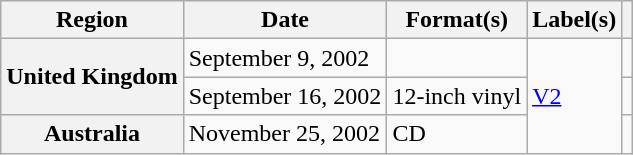<table class="wikitable plainrowheaders">
<tr>
<th scope="col">Region</th>
<th scope="col">Date</th>
<th scope="col">Format(s)</th>
<th scope="col">Label(s)</th>
<th scope="col"></th>
</tr>
<tr>
<th scope="row" rowspan="2">United Kingdom</th>
<td>September 9, 2002</td>
<td></td>
<td rowspan="3"><a href='#'>V2</a></td>
<td align="center"></td>
</tr>
<tr>
<td>September 16, 2002</td>
<td>12-inch vinyl</td>
<td align="center"></td>
</tr>
<tr>
<th scope="row">Australia</th>
<td>November 25, 2002</td>
<td>CD</td>
<td align="center"></td>
</tr>
</table>
